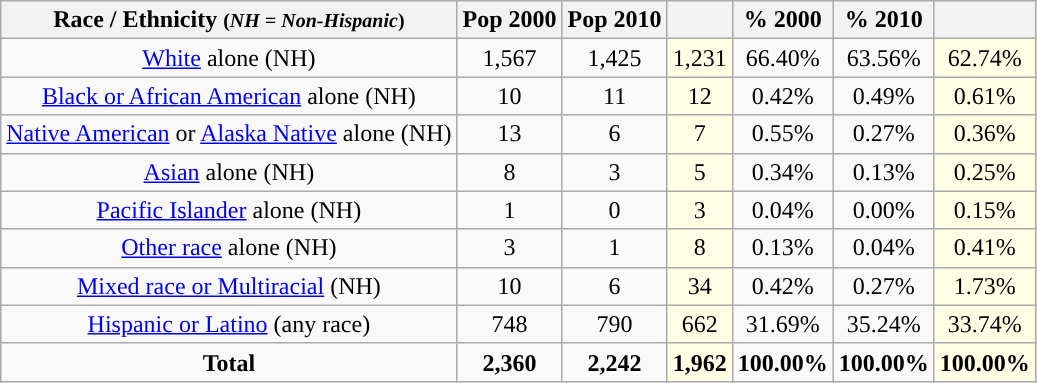<table class="wikitable" style="text-align:center;">
<tr>
<th>Race / Ethnicity <small>(<em>NH = Non-Hispanic</em>)</small></th>
<th>Pop 2000</th>
<th>Pop 2010</th>
<th></th>
<th>% 2000</th>
<th>% 2010</th>
<th></th>
</tr>
<tr>
<td><a href='#'>White</a> alone (NH)</td>
<td>1,567</td>
<td>1,425</td>
<td style='background: #ffffe6;'>1,231</td>
<td>66.40%</td>
<td>63.56%</td>
<td style='background: #ffffe6;'>62.74%</td>
</tr>
<tr>
<td><a href='#'>Black or African American</a> alone (NH)</td>
<td>10</td>
<td>11</td>
<td style='background: #ffffe6;'>12</td>
<td>0.42%</td>
<td>0.49%</td>
<td style='background: #ffffe6;'>0.61%</td>
</tr>
<tr>
<td><a href='#'>Native American</a> or <a href='#'>Alaska Native</a> alone (NH)</td>
<td>13</td>
<td>6</td>
<td style='background: #ffffe6;'>7</td>
<td>0.55%</td>
<td>0.27%</td>
<td style='background: #ffffe6;'>0.36%</td>
</tr>
<tr>
<td><a href='#'>Asian</a> alone (NH)</td>
<td>8</td>
<td>3</td>
<td style='background: #ffffe6;'>5</td>
<td>0.34%</td>
<td>0.13%</td>
<td style='background: #ffffe6;'>0.25%</td>
</tr>
<tr>
<td><a href='#'>Pacific Islander</a> alone (NH)</td>
<td>1</td>
<td>0</td>
<td style='background: #ffffe6;'>3</td>
<td>0.04%</td>
<td>0.00%</td>
<td style='background: #ffffe6;'>0.15%</td>
</tr>
<tr>
<td><a href='#'>Other race</a> alone (NH)</td>
<td>3</td>
<td>1</td>
<td style='background: #ffffe6;'>8</td>
<td>0.13%</td>
<td>0.04%</td>
<td style='background: #ffffe6;'>0.41%</td>
</tr>
<tr>
<td><a href='#'>Mixed race or Multiracial</a> (NH)</td>
<td>10</td>
<td>6</td>
<td style='background: #ffffe6;'>34</td>
<td>0.42%</td>
<td>0.27%</td>
<td style='background: #ffffe6;'>1.73%</td>
</tr>
<tr>
<td><a href='#'>Hispanic or Latino</a> (any race)</td>
<td>748</td>
<td>790</td>
<td style='background: #ffffe6;'>662</td>
<td>31.69%</td>
<td>35.24%</td>
<td style='background: #ffffe6;'>33.74%</td>
</tr>
<tr>
<td><strong>Total</strong></td>
<td><strong>2,360</strong></td>
<td><strong>2,242</strong></td>
<td style='background: #ffffe6;'><strong>1,962</strong></td>
<td><strong>100.00%</strong></td>
<td><strong>100.00%</strong></td>
<td style='background: #ffffe6;'><strong>100.00%</strong></td>
</tr>
</table>
